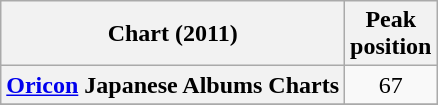<table class="wikitable sortable plainrowheaders">
<tr>
<th>Chart (2011)</th>
<th>Peak<br>position</th>
</tr>
<tr>
<th scope="row"><a href='#'>Oricon</a> Japanese Albums Charts</th>
<td align="center">67</td>
</tr>
<tr>
</tr>
</table>
